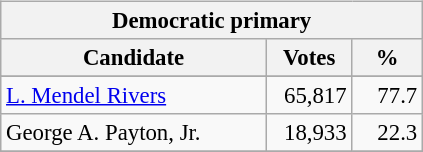<table class="wikitable" align="left" style="margin: 1em 1em 1em 0; font-size: 95%;">
<tr>
<th colspan="3">Democratic primary</th>
</tr>
<tr>
<th colspan="1" style="width: 170px">Candidate</th>
<th style="width: 50px">Votes</th>
<th style="width: 40px">%</th>
</tr>
<tr>
</tr>
<tr>
<td><a href='#'>L. Mendel Rivers</a></td>
<td align="right">65,817</td>
<td align="right">77.7</td>
</tr>
<tr>
<td>George A. Payton, Jr.</td>
<td align="right">18,933</td>
<td align="right">22.3</td>
</tr>
<tr>
</tr>
</table>
